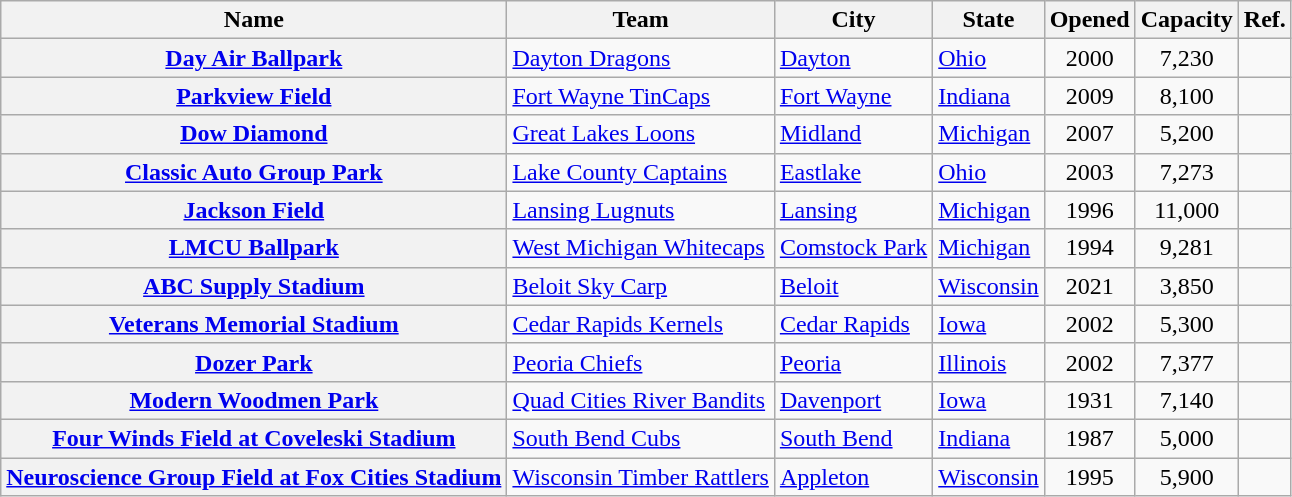<table class="wikitable sortable plainrowheaders">
<tr>
<th>Name</th>
<th>Team</th>
<th>City</th>
<th>State</th>
<th>Opened</th>
<th data-sort-type="number">Capacity</th>
<th class="unsortable">Ref.</th>
</tr>
<tr>
<th scope="row"><a href='#'>Day Air Ballpark</a></th>
<td><a href='#'>Dayton Dragons</a></td>
<td><a href='#'>Dayton</a></td>
<td><a href='#'>Ohio</a></td>
<td align="center">2000</td>
<td align="center">7,230</td>
<td></td>
</tr>
<tr>
<th scope="row"><a href='#'>Parkview Field</a></th>
<td><a href='#'>Fort Wayne TinCaps</a></td>
<td><a href='#'>Fort Wayne</a></td>
<td><a href='#'>Indiana</a></td>
<td align="center">2009</td>
<td align="center">8,100</td>
<td></td>
</tr>
<tr>
<th scope="row"><a href='#'>Dow Diamond</a></th>
<td><a href='#'>Great Lakes Loons</a></td>
<td><a href='#'>Midland</a></td>
<td><a href='#'>Michigan</a></td>
<td align="center">2007</td>
<td align="center">5,200</td>
<td></td>
</tr>
<tr>
<th scope="row"><a href='#'>Classic Auto Group Park</a></th>
<td><a href='#'>Lake County Captains</a></td>
<td><a href='#'>Eastlake</a></td>
<td><a href='#'>Ohio</a></td>
<td align="center">2003</td>
<td align="center">7,273</td>
<td></td>
</tr>
<tr>
<th scope="row"><a href='#'>Jackson Field</a></th>
<td><a href='#'>Lansing Lugnuts</a></td>
<td><a href='#'>Lansing</a></td>
<td><a href='#'>Michigan</a></td>
<td align="center">1996</td>
<td align="center">11,000</td>
<td></td>
</tr>
<tr>
<th scope="row"><a href='#'>LMCU Ballpark</a></th>
<td><a href='#'>West Michigan Whitecaps</a></td>
<td><a href='#'>Comstock Park</a></td>
<td><a href='#'>Michigan</a></td>
<td align="center">1994</td>
<td align="center">9,281</td>
<td></td>
</tr>
<tr>
<th scope="row"><a href='#'>ABC Supply Stadium</a></th>
<td><a href='#'>Beloit Sky Carp</a></td>
<td><a href='#'>Beloit</a></td>
<td><a href='#'>Wisconsin</a></td>
<td align="center">2021</td>
<td align="center">3,850</td>
<td></td>
</tr>
<tr>
<th scope="row"><a href='#'>Veterans Memorial Stadium</a></th>
<td><a href='#'>Cedar Rapids Kernels</a></td>
<td><a href='#'>Cedar Rapids</a></td>
<td><a href='#'>Iowa</a></td>
<td align="center">2002</td>
<td align="center">5,300</td>
<td></td>
</tr>
<tr>
<th scope="row"><a href='#'>Dozer Park</a></th>
<td><a href='#'>Peoria Chiefs</a></td>
<td><a href='#'>Peoria</a></td>
<td><a href='#'>Illinois</a></td>
<td align="center">2002</td>
<td align="center">7,377</td>
<td></td>
</tr>
<tr>
<th scope="row"><a href='#'>Modern Woodmen Park</a></th>
<td><a href='#'>Quad Cities River Bandits</a></td>
<td><a href='#'>Davenport</a></td>
<td><a href='#'>Iowa</a></td>
<td align="center">1931</td>
<td align="center">7,140</td>
<td></td>
</tr>
<tr>
<th scope="row"><a href='#'>Four Winds Field at Coveleski Stadium</a></th>
<td><a href='#'>South Bend Cubs</a></td>
<td><a href='#'>South Bend</a></td>
<td><a href='#'>Indiana</a></td>
<td align="center">1987</td>
<td align="center">5,000</td>
<td></td>
</tr>
<tr>
<th scope="row"><a href='#'>Neuroscience Group Field at Fox Cities Stadium</a></th>
<td><a href='#'>Wisconsin Timber Rattlers</a></td>
<td><a href='#'>Appleton</a></td>
<td><a href='#'>Wisconsin</a></td>
<td align="center">1995</td>
<td align="center">5,900</td>
<td></td>
</tr>
</table>
